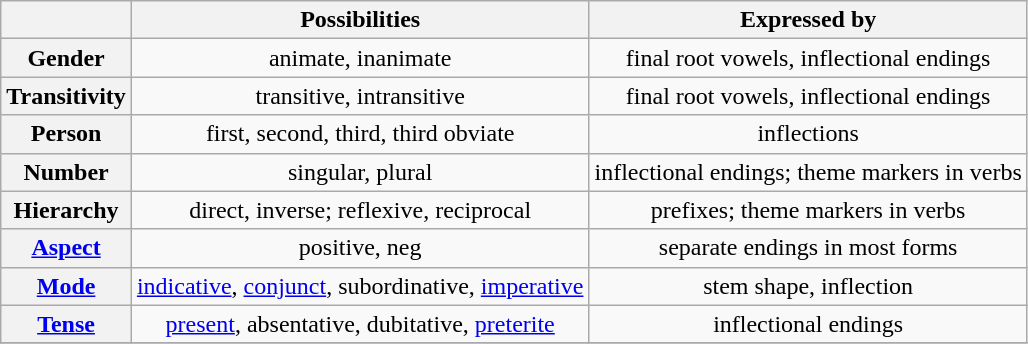<table class="wikitable" style="text-align:center">
<tr>
<th></th>
<th>Possibilities</th>
<th>Expressed by</th>
</tr>
<tr>
<th>Gender</th>
<td>animate, inanimate</td>
<td>final root vowels, inflectional endings</td>
</tr>
<tr>
<th>Transitivity</th>
<td>transitive, intransitive</td>
<td>final root vowels, inflectional endings</td>
</tr>
<tr>
<th>Person</th>
<td>first, second, third, third obviate</td>
<td>inflections</td>
</tr>
<tr>
<th>Number</th>
<td>singular, plural</td>
<td>inflectional endings; theme markers in  verbs</td>
</tr>
<tr>
<th>Hierarchy</th>
<td>direct, inverse; reflexive, reciprocal</td>
<td>prefixes; theme markers in  verbs</td>
</tr>
<tr>
<th><a href='#'>Aspect</a></th>
<td>positive, neg</td>
<td>separate endings in most forms</td>
</tr>
<tr>
<th><a href='#'>Mode</a></th>
<td><a href='#'>indicative</a>, <a href='#'>conjunct</a>, subordinative, <a href='#'>imperative</a></td>
<td>stem shape, inflection</td>
</tr>
<tr>
<th><a href='#'>Tense</a></th>
<td><a href='#'>present</a>, absentative, dubitative, <a href='#'>preterite</a></td>
<td>inflectional endings</td>
</tr>
<tr>
</tr>
</table>
